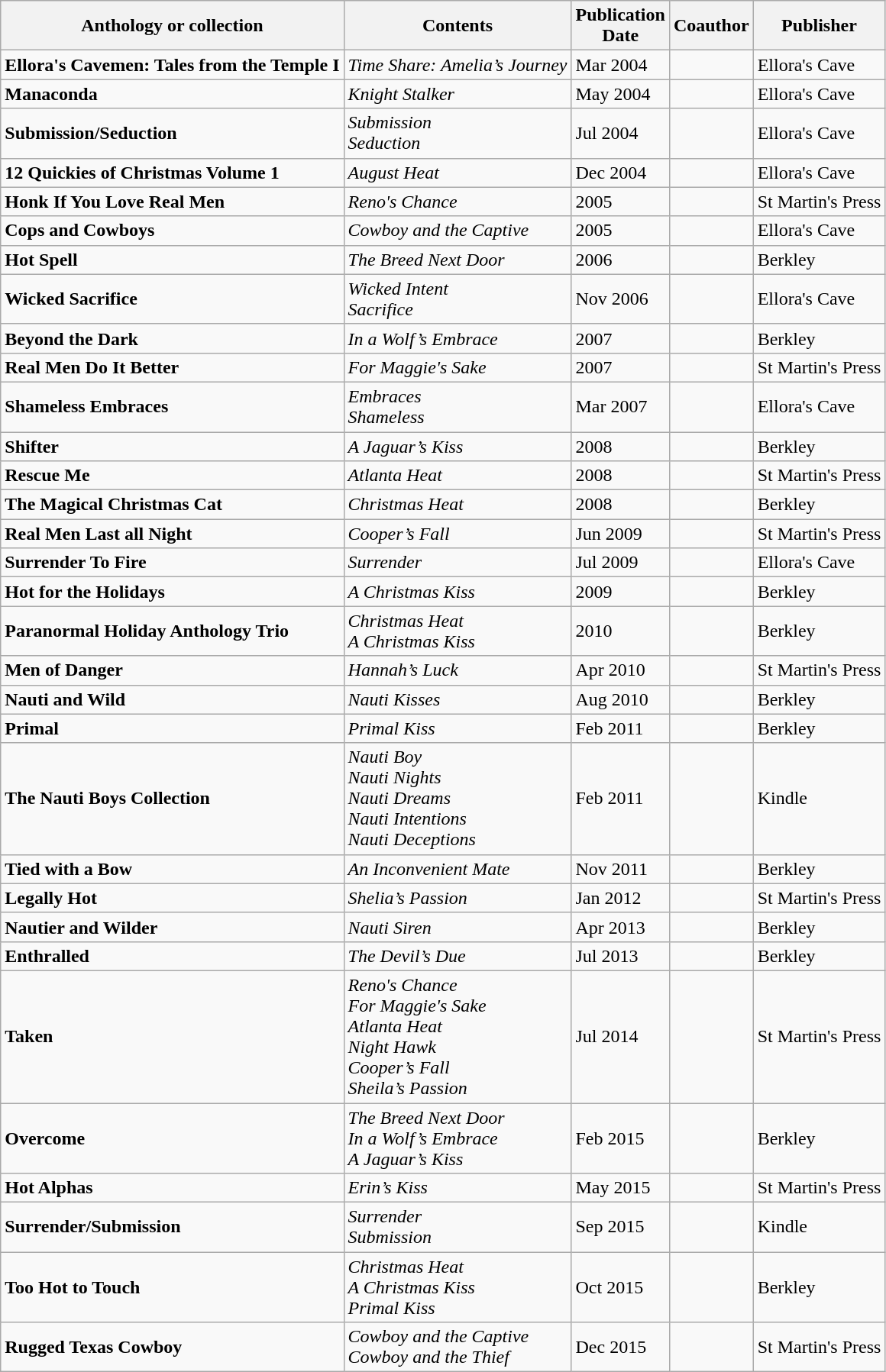<table class="wikitable">
<tr>
<th>Anthology or collection</th>
<th>Contents</th>
<th>Publication<br>Date</th>
<th>Coauthor</th>
<th>Publisher</th>
</tr>
<tr>
<td><strong>Ellora's Cavemen: Tales from the Temple I</strong></td>
<td><em>Time Share: Amelia’s Journey</em></td>
<td>Mar 2004</td>
<td></td>
<td>Ellora's Cave</td>
</tr>
<tr>
<td><strong>Manaconda</strong></td>
<td><em>Knight Stalker</em></td>
<td>May 2004</td>
<td></td>
<td>Ellora's Cave</td>
</tr>
<tr>
<td><strong>Submission/Seduction</strong></td>
<td><em>Submission</em><br><em>Seduction</em></td>
<td>Jul 2004</td>
<td></td>
<td>Ellora's Cave</td>
</tr>
<tr>
<td><strong>12 Quickies of Christmas Volume 1</strong></td>
<td><em>August Heat</em></td>
<td>Dec 2004</td>
<td></td>
<td>Ellora's Cave</td>
</tr>
<tr>
<td><strong>Honk If You Love Real Men</strong></td>
<td><em>Reno's Chance</em></td>
<td>2005</td>
<td></td>
<td>St Martin's Press</td>
</tr>
<tr>
<td><strong>Cops and Cowboys</strong></td>
<td><em>Cowboy and the Captive</em></td>
<td>2005</td>
<td></td>
<td>Ellora's Cave</td>
</tr>
<tr>
<td><strong>Hot Spell</strong></td>
<td><em>The Breed Next Door</em></td>
<td>2006</td>
<td></td>
<td>Berkley</td>
</tr>
<tr>
<td><strong>Wicked Sacrifice</strong></td>
<td><em>Wicked Intent</em><br><em>Sacrifice</em></td>
<td>Nov 2006</td>
<td></td>
<td>Ellora's Cave</td>
</tr>
<tr>
<td><strong>Beyond the Dark</strong></td>
<td><em>In a Wolf’s Embrace</em></td>
<td>2007</td>
<td></td>
<td>Berkley</td>
</tr>
<tr>
<td><strong>Real Men Do It Better</strong></td>
<td><em>For Maggie's Sake</em></td>
<td>2007</td>
<td></td>
<td>St Martin's Press</td>
</tr>
<tr>
<td><strong>Shameless Embraces</strong></td>
<td><em>Embraces</em><br><em>Shameless</em></td>
<td>Mar 2007</td>
<td></td>
<td>Ellora's Cave</td>
</tr>
<tr>
<td><strong>Shifter</strong></td>
<td><em>A Jaguar’s Kiss</em></td>
<td>2008</td>
<td></td>
<td>Berkley</td>
</tr>
<tr>
<td><strong>Rescue Me</strong></td>
<td><em>Atlanta Heat</em></td>
<td>2008</td>
<td></td>
<td>St Martin's Press</td>
</tr>
<tr>
<td><strong>The Magical Christmas Cat</strong></td>
<td><em>Christmas Heat</em></td>
<td>2008</td>
<td></td>
<td>Berkley</td>
</tr>
<tr>
<td><strong>Real Men Last all Night</strong></td>
<td><em>Cooper’s Fall</em></td>
<td>Jun 2009</td>
<td></td>
<td>St Martin's Press</td>
</tr>
<tr>
<td><strong>Surrender To Fire</strong></td>
<td><em>Surrender</em></td>
<td>Jul 2009</td>
<td></td>
<td>Ellora's Cave</td>
</tr>
<tr>
<td><strong>Hot for the Holidays</strong></td>
<td><em>A Christmas Kiss</em></td>
<td>2009</td>
<td></td>
<td>Berkley</td>
</tr>
<tr>
<td><strong>Paranormal Holiday Anthology Trio</strong></td>
<td><em>Christmas Heat</em><br><em>A Christmas Kiss</em></td>
<td>2010</td>
<td></td>
<td>Berkley</td>
</tr>
<tr>
<td><strong>Men of Danger</strong></td>
<td><em>Hannah’s Luck</em></td>
<td>Apr 2010</td>
<td></td>
<td>St Martin's Press</td>
</tr>
<tr>
<td><strong>Nauti and Wild</strong></td>
<td><em>Nauti Kisses</em></td>
<td>Aug 2010</td>
<td></td>
<td>Berkley</td>
</tr>
<tr>
<td><strong>Primal</strong></td>
<td><em>Primal Kiss</em></td>
<td>Feb 2011</td>
<td></td>
<td>Berkley</td>
</tr>
<tr>
<td><strong>The Nauti Boys Collection</strong></td>
<td><em>Nauti Boy</em><br><em>Nauti Nights</em><br><em>Nauti Dreams</em><br><em>Nauti Intentions</em><br><em>Nauti Deceptions</em></td>
<td>Feb 2011</td>
<td></td>
<td>Kindle</td>
</tr>
<tr>
<td><strong>Tied with a Bow</strong></td>
<td><em>An Inconvenient Mate</em></td>
<td>Nov 2011</td>
<td></td>
<td>Berkley</td>
</tr>
<tr>
<td><strong>Legally Hot</strong></td>
<td><em>Shelia’s Passion</em></td>
<td>Jan 2012</td>
<td></td>
<td>St Martin's Press</td>
</tr>
<tr>
<td><strong>Nautier and Wilder</strong></td>
<td><em>Nauti Siren</em></td>
<td>Apr 2013</td>
<td></td>
<td>Berkley</td>
</tr>
<tr>
<td><strong>Enthralled</strong></td>
<td><em>The Devil’s Due</em></td>
<td>Jul 2013</td>
<td></td>
<td>Berkley</td>
</tr>
<tr>
<td><strong>Taken</strong></td>
<td><em>Reno's Chance</em><br><em>For Maggie's Sake</em><br><em>Atlanta Heat</em><br><em>Night Hawk</em><br><em>Cooper’s Fall</em><br><em>Sheila’s Passion</em></td>
<td>Jul 2014</td>
<td></td>
<td>St Martin's Press</td>
</tr>
<tr>
<td><strong>Overcome</strong></td>
<td><em>The Breed Next Door</em><br><em>In a Wolf’s Embrace</em><br><em>A Jaguar’s Kiss</em></td>
<td>Feb 2015</td>
<td></td>
<td>Berkley</td>
</tr>
<tr>
<td><strong>Hot Alphas</strong></td>
<td><em>Erin’s Kiss</em></td>
<td>May 2015</td>
<td></td>
<td>St Martin's Press</td>
</tr>
<tr>
<td><strong>Surrender/Submission</strong></td>
<td><em>Surrender</em><br><em>Submission</em></td>
<td>Sep 2015</td>
<td></td>
<td>Kindle</td>
</tr>
<tr>
<td><strong>Too Hot to Touch</strong></td>
<td><em>Christmas Heat</em><br><em>A Christmas Kiss</em><br><em>Primal Kiss</em></td>
<td>Oct 2015</td>
<td></td>
<td>Berkley</td>
</tr>
<tr>
<td><strong>Rugged Texas Cowboy</strong></td>
<td><em>Cowboy and the Captive</em><br><em>Cowboy and the Thief</em></td>
<td>Dec 2015</td>
<td></td>
<td>St Martin's Press</td>
</tr>
</table>
